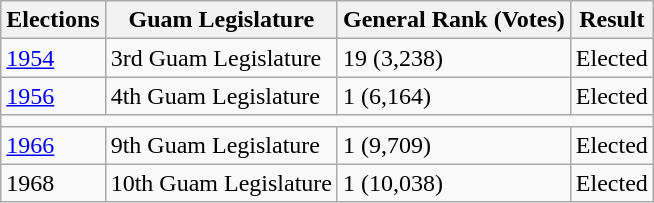<table class="wikitable sortable" id="elections">
<tr style="vertical-align:bottom;">
<th>Elections</th>
<th>Guam Legislature</th>
<th>General Rank (Votes)</th>
<th>Result</th>
</tr>
<tr>
<td><a href='#'>1954</a></td>
<td>3rd Guam Legislature</td>
<td>19 (3,238)</td>
<td>Elected</td>
</tr>
<tr>
<td><a href='#'>1956</a></td>
<td>4th Guam Legislature</td>
<td>1 (6,164)</td>
<td>Elected</td>
</tr>
<tr>
<td colspan=4></td>
</tr>
<tr>
<td><a href='#'>1966</a></td>
<td>9th Guam Legislature</td>
<td>1 (9,709)</td>
<td>Elected</td>
</tr>
<tr>
<td>1968</td>
<td>10th Guam Legislature</td>
<td>1 (10,038)</td>
<td>Elected</td>
</tr>
</table>
